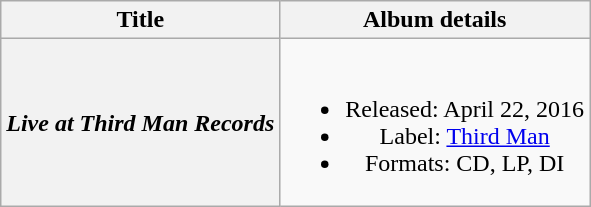<table class="wikitable plainrowheaders" style="text-align:center;">
<tr>
<th scope="col">Title</th>
<th scope="col">Album details</th>
</tr>
<tr>
<th scope="row"><em>Live at Third Man Records</em></th>
<td><br><ul><li>Released: April 22, 2016</li><li>Label: <a href='#'>Third Man</a></li><li>Formats: CD, LP, DI</li></ul></td>
</tr>
</table>
